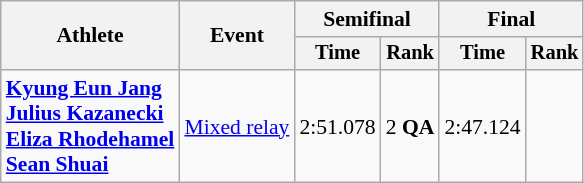<table class="wikitable" style="font-size:90%">
<tr>
<th rowspan=2>Athlete</th>
<th rowspan=2>Event</th>
<th colspan=2>Semifinal</th>
<th colspan=2>Final</th>
</tr>
<tr style="font-size:95%">
<th>Time</th>
<th>Rank</th>
<th>Time</th>
<th>Rank</th>
</tr>
<tr align=center>
<td align=left><strong><a href='#'>Kyung Eun Jang</a><br><a href='#'>Julius Kazanecki</a><br><a href='#'>Eliza Rhodehamel</a><br><a href='#'>Sean Shuai</a></strong></td>
<td align=left><a href='#'>Mixed relay</a></td>
<td>2:51.078</td>
<td>2 <strong>QA</strong></td>
<td>2:47.124</td>
<td></td>
</tr>
</table>
